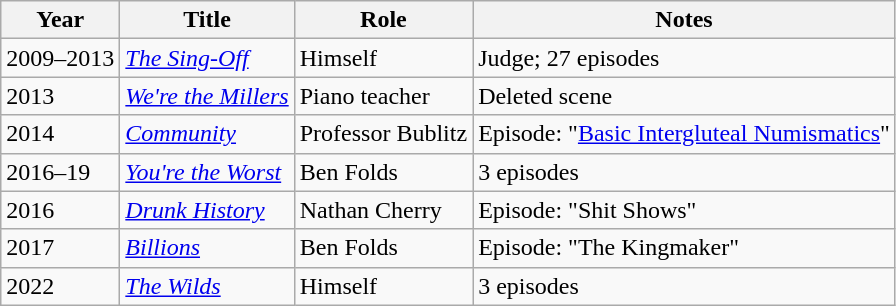<table class="wikitable sortable">
<tr>
<th>Year</th>
<th>Title</th>
<th>Role</th>
<th class="unsortable">Notes</th>
</tr>
<tr>
<td>2009–2013</td>
<td><em><a href='#'>The Sing-Off</a></em></td>
<td>Himself</td>
<td>Judge; 27 episodes</td>
</tr>
<tr>
<td>2013</td>
<td><em><a href='#'>We're the Millers</a></em></td>
<td>Piano teacher</td>
<td>Deleted scene</td>
</tr>
<tr>
<td>2014</td>
<td><em><a href='#'>Community</a></em></td>
<td>Professor Bublitz</td>
<td>Episode: "<a href='#'>Basic Intergluteal Numismatics</a>"</td>
</tr>
<tr>
<td>2016–19</td>
<td><em><a href='#'>You're the Worst</a></em></td>
<td>Ben Folds</td>
<td>3 episodes</td>
</tr>
<tr>
<td>2016</td>
<td><em><a href='#'>Drunk History</a></em></td>
<td>Nathan Cherry</td>
<td>Episode: "Shit Shows"</td>
</tr>
<tr>
<td>2017</td>
<td><em><a href='#'>Billions</a></em></td>
<td>Ben Folds</td>
<td>Episode: "The Kingmaker"</td>
</tr>
<tr>
<td>2022</td>
<td><em><a href='#'>The Wilds</a></em></td>
<td>Himself</td>
<td>3 episodes</td>
</tr>
</table>
